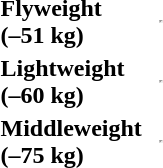<table>
<tr>
<td><strong>Flyweight<br>(–51 kg)</strong></td>
<td></td>
<td></td>
<td><hr></td>
</tr>
<tr>
<td><strong>Lightweight<br>(–60 kg)</strong></td>
<td></td>
<td></td>
<td><hr></td>
</tr>
<tr>
<td><strong>Middleweight<br>(–75 kg)</strong></td>
<td></td>
<td></td>
<td><hr></td>
</tr>
</table>
